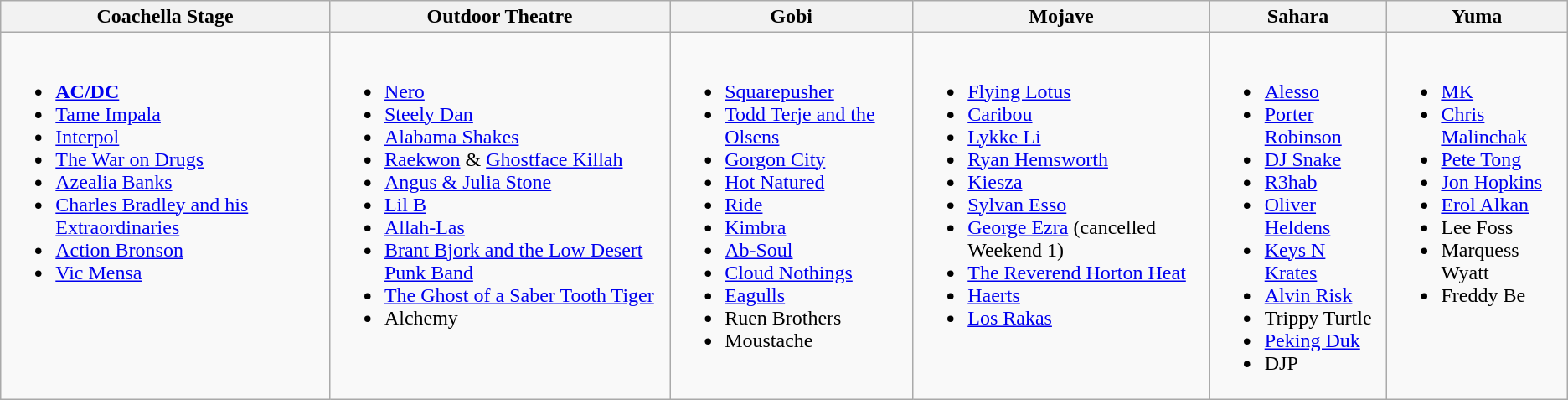<table class="wikitable">
<tr>
<th>Coachella Stage</th>
<th>Outdoor Theatre</th>
<th>Gobi</th>
<th>Mojave</th>
<th>Sahara</th>
<th>Yuma</th>
</tr>
<tr valign="top">
<td><br><ul><li><strong><a href='#'>AC/DC</a></strong></li><li><a href='#'>Tame Impala</a></li><li><a href='#'>Interpol</a></li><li><a href='#'>The War on Drugs</a></li><li><a href='#'>Azealia Banks</a></li><li><a href='#'>Charles Bradley and his Extraordinaries</a></li><li><a href='#'>Action Bronson</a></li><li><a href='#'>Vic Mensa</a></li></ul></td>
<td><br><ul><li><a href='#'>Nero</a></li><li><a href='#'>Steely Dan</a></li><li><a href='#'>Alabama Shakes</a></li><li><a href='#'>Raekwon</a> & <a href='#'>Ghostface Killah</a></li><li><a href='#'>Angus & Julia Stone</a></li><li><a href='#'>Lil B</a></li><li><a href='#'>Allah-Las</a></li><li><a href='#'>Brant Bjork and the Low Desert Punk Band</a></li><li><a href='#'>The Ghost of a Saber Tooth Tiger</a></li><li>Alchemy</li></ul></td>
<td><br><ul><li><a href='#'>Squarepusher</a></li><li><a href='#'>Todd Terje and the Olsens</a></li><li><a href='#'>Gorgon City</a></li><li><a href='#'>Hot Natured</a></li><li><a href='#'>Ride</a></li><li><a href='#'>Kimbra</a></li><li><a href='#'>Ab-Soul</a></li><li><a href='#'>Cloud Nothings</a></li><li><a href='#'>Eagulls</a></li><li>Ruen Brothers</li><li>Moustache</li></ul></td>
<td><br><ul><li><a href='#'>Flying Lotus</a></li><li><a href='#'>Caribou</a></li><li><a href='#'>Lykke Li</a></li><li><a href='#'>Ryan Hemsworth</a></li><li><a href='#'>Kiesza</a></li><li><a href='#'>Sylvan Esso</a></li><li><a href='#'>George Ezra</a> (cancelled Weekend 1)</li><li><a href='#'>The Reverend Horton Heat</a></li><li><a href='#'>Haerts</a></li><li><a href='#'>Los Rakas</a></li></ul></td>
<td><br><ul><li><a href='#'>Alesso</a></li><li><a href='#'>Porter Robinson</a></li><li><a href='#'>DJ Snake</a></li><li><a href='#'>R3hab</a></li><li><a href='#'>Oliver Heldens</a></li><li><a href='#'>Keys N Krates</a></li><li><a href='#'>Alvin Risk</a></li><li>Trippy Turtle</li><li><a href='#'>Peking Duk</a></li><li>DJP</li></ul></td>
<td><br><ul><li><a href='#'>MK</a></li><li><a href='#'>Chris Malinchak</a></li><li><a href='#'>Pete Tong</a></li><li><a href='#'>Jon Hopkins</a></li><li><a href='#'>Erol Alkan</a></li><li>Lee Foss</li><li>Marquess Wyatt</li><li>Freddy Be</li></ul></td>
</tr>
</table>
